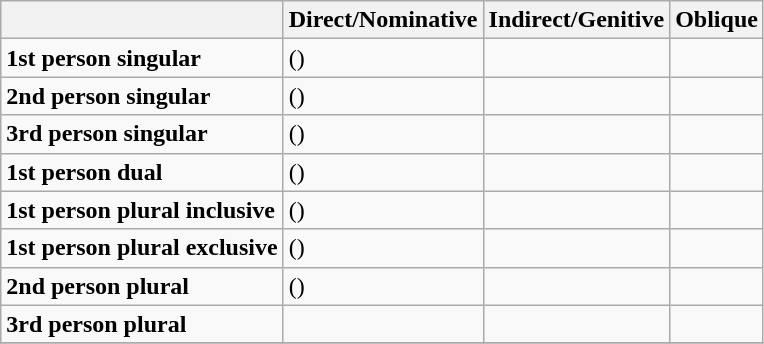<table class="wikitable">
<tr>
<th> </th>
<th>Direct/Nominative</th>
<th>Indirect/Genitive</th>
<th>Oblique</th>
</tr>
<tr>
<td><strong>1st person singular</strong></td>
<td> ()</td>
<td></td>
<td></td>
</tr>
<tr>
<td><strong>2nd person singular</strong></td>
<td> ()</td>
<td></td>
<td></td>
</tr>
<tr>
<td><strong>3rd person singular</strong></td>
<td> ()</td>
<td></td>
<td></td>
</tr>
<tr>
<td><strong>1st person dual</strong></td>
<td> ()</td>
<td></td>
<td></td>
</tr>
<tr>
<td><strong>1st person plural inclusive</strong></td>
<td> ()</td>
<td></td>
<td></td>
</tr>
<tr>
<td><strong>1st person plural exclusive</strong></td>
<td> ()</td>
<td></td>
<td></td>
</tr>
<tr>
<td><strong>2nd person plural</strong></td>
<td> ()</td>
<td></td>
<td></td>
</tr>
<tr>
<td><strong>3rd person plural</strong></td>
<td></td>
<td></td>
<td></td>
</tr>
<tr>
</tr>
</table>
